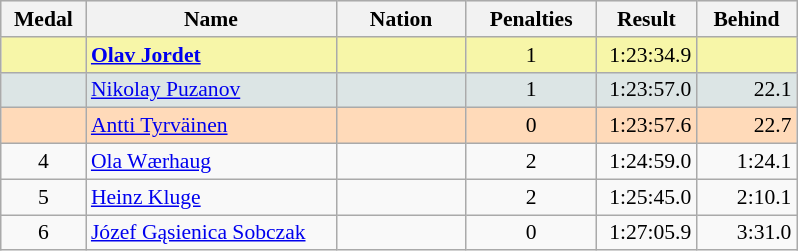<table class=wikitable style="border:1px solid #AAAAAA;font-size:90%">
<tr bgcolor="#E4E4E4">
<th style="border-bottom:1px solid #AAAAAA" width=50>Medal</th>
<th style="border-bottom:1px solid #AAAAAA" width=160>Name</th>
<th style="border-bottom:1px solid #AAAAAA" width=80>Nation</th>
<th style="border-bottom:1px solid #AAAAAA" width=80>Penalties</th>
<th style="border-bottom:1px solid #AAAAAA" width=60>Result</th>
<th style="border-bottom:1px solid #AAAAAA" width=60>Behind</th>
</tr>
<tr bgcolor="#F7F6A8">
<td align="center"></td>
<td><strong><a href='#'>Olav Jordet</a></strong></td>
<td align="center"></td>
<td align="center">1</td>
<td align="right">1:23:34.9</td>
<td align="right"></td>
</tr>
<tr bgcolor="#DCE5E5">
<td align="center"></td>
<td><a href='#'>Nikolay Puzanov</a></td>
<td align="center"></td>
<td align="center">1</td>
<td align="right">1:23:57.0</td>
<td align="right">22.1</td>
</tr>
<tr bgcolor="#FFDAB9">
<td align="center"></td>
<td><a href='#'>Antti Tyrväinen</a></td>
<td align="center"></td>
<td align="center">0</td>
<td align="right">1:23:57.6</td>
<td align="right">22.7</td>
</tr>
<tr>
<td align="center">4</td>
<td><a href='#'>Ola Wærhaug</a></td>
<td align="center"></td>
<td align="center">2</td>
<td align="right">1:24:59.0</td>
<td align="right">1:24.1</td>
</tr>
<tr>
<td align="center">5</td>
<td><a href='#'>Heinz Kluge</a></td>
<td align="center"></td>
<td align="center">2</td>
<td align="right">1:25:45.0</td>
<td align="right">2:10.1</td>
</tr>
<tr>
<td align="center">6</td>
<td><a href='#'>Józef Gąsienica Sobczak</a></td>
<td align="center"></td>
<td align="center">0</td>
<td align="right">1:27:05.9</td>
<td align="right">3:31.0</td>
</tr>
</table>
